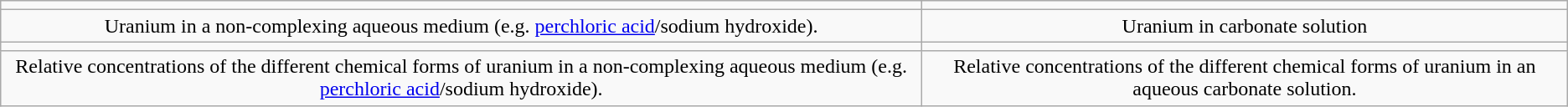<table class="wikitable" style="text-align:center; float:center">
<tr>
<td></td>
<td></td>
</tr>
<tr>
<td>Uranium in a non-complexing aqueous medium (e.g. <a href='#'>perchloric acid</a>/sodium hydroxide).</td>
<td>Uranium in carbonate solution</td>
</tr>
<tr>
<td></td>
<td></td>
</tr>
<tr>
<td>Relative concentrations of the different chemical forms of uranium in a non-complexing aqueous medium (e.g. <a href='#'>perchloric acid</a>/sodium hydroxide).</td>
<td>Relative concentrations of the different chemical forms of uranium in an aqueous carbonate solution.</td>
</tr>
</table>
